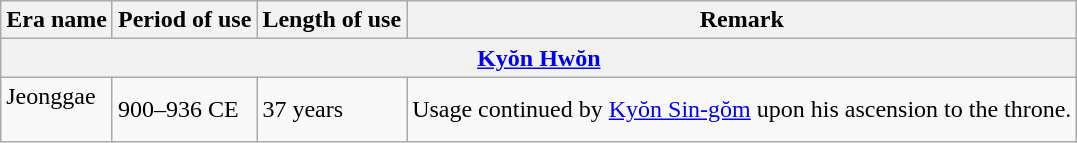<table class="wikitable">
<tr>
<th>Era name</th>
<th>Period of use</th>
<th>Length of use</th>
<th>Remark</th>
</tr>
<tr>
<th colspan="4"><a href='#'>Kyŏn Hwŏn</a><br></th>
</tr>
<tr>
<td>Jeonggae<br><br></td>
<td>900–936 CE</td>
<td>37 years</td>
<td>Usage continued by <a href='#'>Kyŏn Sin-gŏm</a> upon his ascension to the throne.</td>
</tr>
</table>
